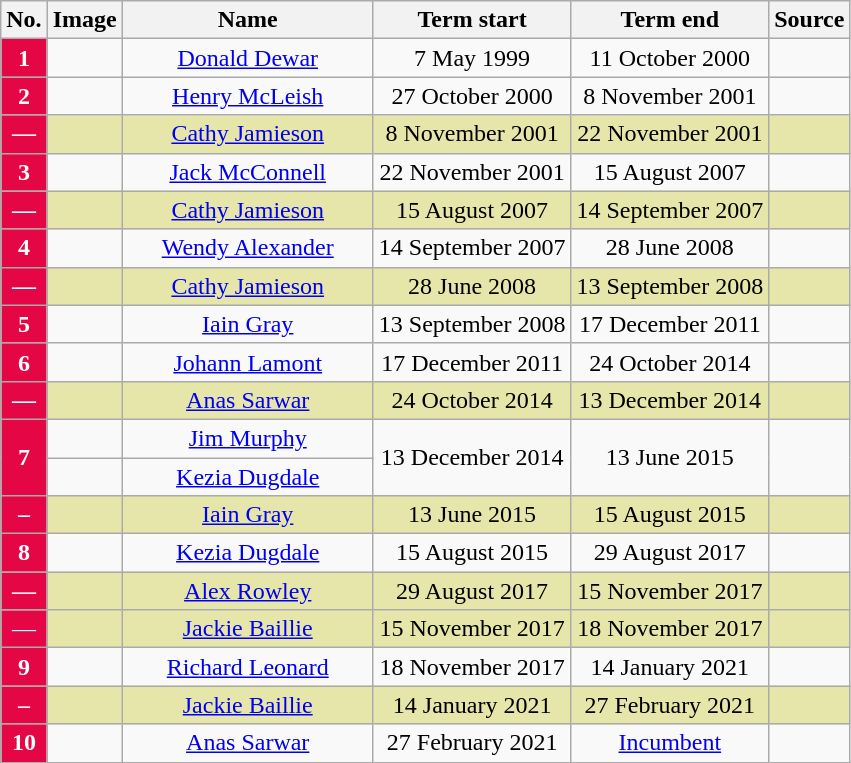<table class="wikitable" style="font-size:100%; text-align:center;">
<tr>
<th>No.</th>
<th>Image</th>
<th style="width:160px">Name</th>
<th>Term start</th>
<th>Term end</th>
<th>Source</th>
</tr>
<tr>
<td style="background-color:#e50745; color:white"><strong>1</strong></td>
<td></td>
<td><a href='#'>Donald Dewar</a></td>
<td>7 May 1999</td>
<td>11 October 2000</td>
<td></td>
</tr>
<tr>
<td style="background-color:#e50745; color:white"><strong>2</strong></td>
<td></td>
<td><a href='#'>Henry McLeish</a></td>
<td>27 October 2000</td>
<td>8 November 2001</td>
<td></td>
</tr>
<tr style="background:#e6e6aa;">
<td style="background-color:#e50745; color:white"><strong>―</strong></td>
<td></td>
<td><a href='#'>Cathy Jamieson</a></td>
<td>8 November 2001</td>
<td>22 November 2001</td>
<td></td>
</tr>
<tr>
<td style="background-color:#e50745; color:white"><strong>3</strong></td>
<td></td>
<td><a href='#'>Jack McConnell</a></td>
<td>22 November 2001</td>
<td>15 August 2007</td>
<td></td>
</tr>
<tr style="background:#e6e6aa;">
<td style="background-color:#e50745; color:white"><strong>―</strong></td>
<td></td>
<td><a href='#'>Cathy Jamieson</a></td>
<td>15 August 2007</td>
<td>14 September 2007</td>
<td></td>
</tr>
<tr>
<td style="background-color:#e50745; color:white"><strong>4</strong></td>
<td></td>
<td><a href='#'>Wendy Alexander</a></td>
<td>14 September 2007</td>
<td>28 June 2008</td>
<td></td>
</tr>
<tr style="background:#e6e6aa;">
<td style="background-color:#e50745; color:white"><strong>―</strong></td>
<td></td>
<td><a href='#'>Cathy Jamieson</a></td>
<td>28 June 2008</td>
<td>13 September 2008</td>
<td></td>
</tr>
<tr>
<td style="background-color:#e50745; color:white"><strong>5</strong></td>
<td></td>
<td><a href='#'>Iain Gray</a></td>
<td>13 September 2008</td>
<td>17 December 2011</td>
<td></td>
</tr>
<tr>
<td style="background-color:#e50745; color:white"><strong>6</strong></td>
<td></td>
<td><a href='#'>Johann Lamont</a></td>
<td>17 December 2011</td>
<td>24 October 2014</td>
<td></td>
</tr>
<tr style="background:#e6e6aa;">
<td style="background-color:#e50745; color:white"><strong>—</strong></td>
<td></td>
<td><a href='#'>Anas Sarwar</a></td>
<td>24 October 2014</td>
<td>13 December 2014</td>
<td></td>
</tr>
<tr>
<td rowspan="2" style="background-color:#e50745; color:white"><strong>7</strong></td>
<td></td>
<td><a href='#'>Jim Murphy</a><br></td>
<td rowspan="2">13 December 2014</td>
<td rowspan="2">13 June 2015</td>
<td rowspan="2"></td>
</tr>
<tr>
<td></td>
<td><a href='#'>Kezia Dugdale</a><br></td>
</tr>
<tr style="background:#e6e6aa;">
<td style="background-color:#e50745; color:white"><strong>–</strong></td>
<td></td>
<td><a href='#'>Iain Gray</a></td>
<td>13 June 2015</td>
<td>15 August 2015</td>
<td></td>
</tr>
<tr>
<td style="background-color:#e50745; color:white"><strong>8</strong></td>
<td></td>
<td><a href='#'>Kezia Dugdale</a></td>
<td>15 August 2015</td>
<td>29 August 2017</td>
<td></td>
</tr>
<tr style="background:#e6e6aa;">
<td style="background-color:#e50745; color:white"><strong>―</strong></td>
<td></td>
<td><a href='#'>Alex Rowley</a></td>
<td>29 August 2017</td>
<td>15 November 2017</td>
<td></td>
</tr>
<tr style="background:#e6e6aa;">
<td style="background-color:#e50745; color:white">―</td>
<td></td>
<td><a href='#'>Jackie Baillie</a></td>
<td>15 November 2017</td>
<td>18 November 2017</td>
<td></td>
</tr>
<tr>
<td style="background-color:#e50745; color:white"><strong>9</strong></td>
<td></td>
<td><a href='#'>Richard Leonard</a></td>
<td>18 November 2017</td>
<td>14 January 2021</td>
<td></td>
</tr>
<tr style="background:#e6e6aa;">
<td style="background-color:#e50745; color:white"><strong>–</strong></td>
<td></td>
<td><a href='#'>Jackie Baillie</a></td>
<td>14 January 2021</td>
<td>27 February 2021</td>
<td></td>
</tr>
<tr>
<td style="background-color:#e50745; color:white"><strong>10 </strong></td>
<td></td>
<td><a href='#'>Anas Sarwar</a></td>
<td>27 February 2021</td>
<td><a href='#'>Incumbent</a></td>
<td></td>
</tr>
</table>
